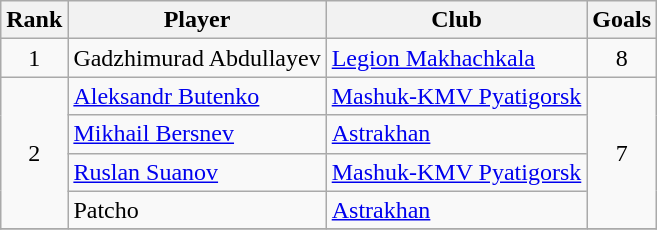<table class="wikitable" style="text-align: center;">
<tr>
<th>Rank</th>
<th>Player</th>
<th>Club</th>
<th>Goals</th>
</tr>
<tr>
<td>1</td>
<td style="text-align: left;">Gadzhimurad Abdullayev</td>
<td style="text-align: left;"><a href='#'>Legion Makhachkala</a></td>
<td>8</td>
</tr>
<tr>
<td rowspan="4">2</td>
<td style="text-align: left;"><a href='#'>Aleksandr Butenko</a></td>
<td style="text-align: left;"><a href='#'>Mashuk-KMV Pyatigorsk</a></td>
<td rowspan="4">7</td>
</tr>
<tr>
<td style="text-align: left;"><a href='#'>Mikhail Bersnev</a></td>
<td style="text-align: left;"><a href='#'>Astrakhan</a></td>
</tr>
<tr>
<td style="text-align: left;"><a href='#'>Ruslan Suanov</a></td>
<td style="text-align: left;"><a href='#'>Mashuk-KMV Pyatigorsk</a></td>
</tr>
<tr>
<td style="text-align: left;">Patcho</td>
<td style="text-align: left;"><a href='#'>Astrakhan</a></td>
</tr>
<tr>
</tr>
</table>
